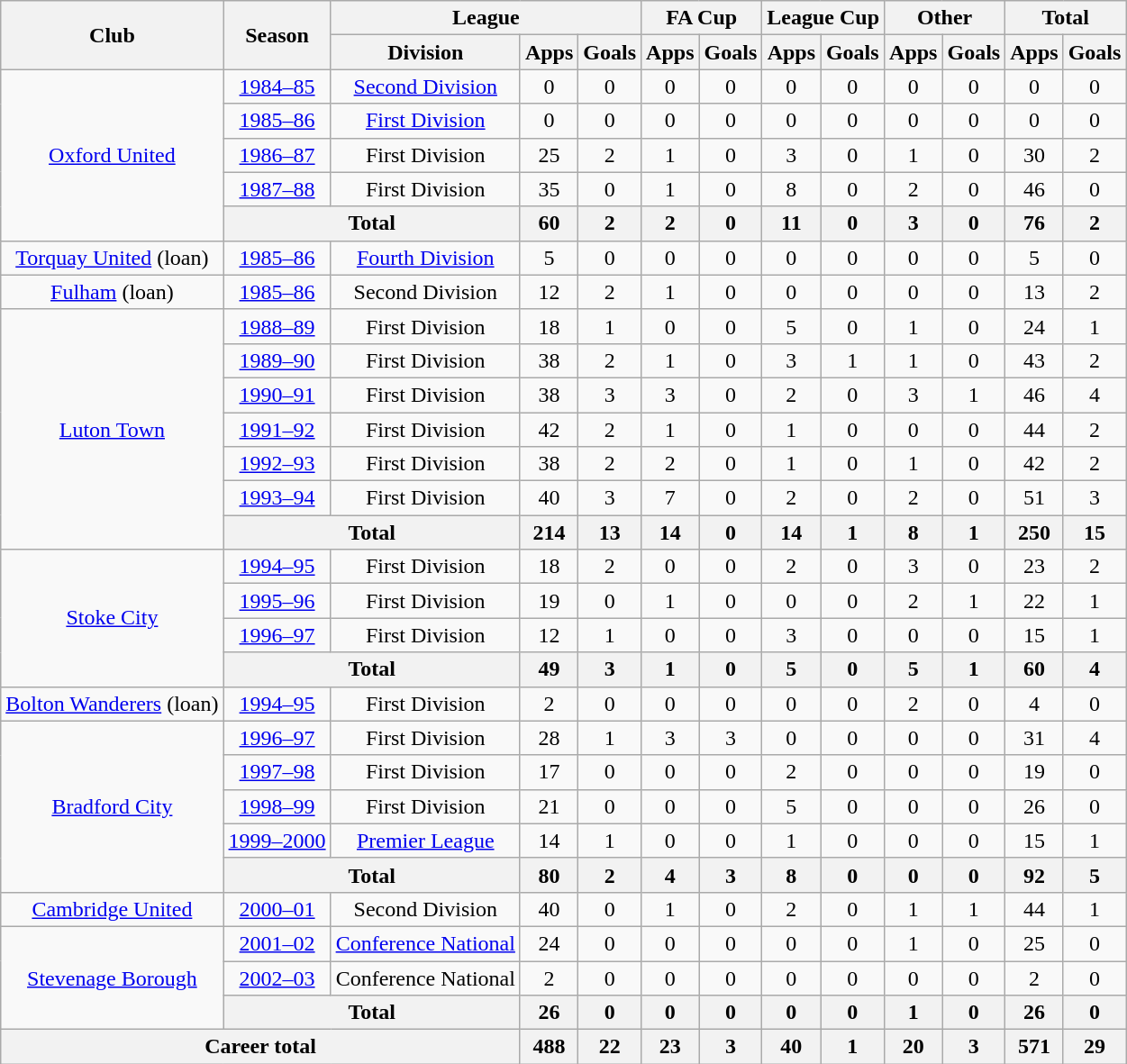<table class="wikitable" style="text-align: center;">
<tr>
<th rowspan="2">Club</th>
<th rowspan="2">Season</th>
<th colspan="3">League</th>
<th colspan="2">FA Cup</th>
<th colspan="2">League Cup</th>
<th colspan="2">Other</th>
<th colspan="2">Total</th>
</tr>
<tr>
<th>Division</th>
<th>Apps</th>
<th>Goals</th>
<th>Apps</th>
<th>Goals</th>
<th>Apps</th>
<th>Goals</th>
<th>Apps</th>
<th>Goals</th>
<th>Apps</th>
<th>Goals</th>
</tr>
<tr>
<td rowspan="5"><a href='#'>Oxford United</a></td>
<td><a href='#'>1984–85</a></td>
<td><a href='#'>Second Division</a></td>
<td>0</td>
<td>0</td>
<td>0</td>
<td>0</td>
<td>0</td>
<td>0</td>
<td>0</td>
<td>0</td>
<td>0</td>
<td>0</td>
</tr>
<tr>
<td><a href='#'>1985–86</a></td>
<td><a href='#'>First Division</a></td>
<td>0</td>
<td>0</td>
<td>0</td>
<td>0</td>
<td>0</td>
<td>0</td>
<td>0</td>
<td>0</td>
<td>0</td>
<td>0</td>
</tr>
<tr>
<td><a href='#'>1986–87</a></td>
<td>First Division</td>
<td>25</td>
<td>2</td>
<td>1</td>
<td>0</td>
<td>3</td>
<td>0</td>
<td>1</td>
<td>0</td>
<td>30</td>
<td>2</td>
</tr>
<tr>
<td><a href='#'>1987–88</a></td>
<td>First Division</td>
<td>35</td>
<td>0</td>
<td>1</td>
<td>0</td>
<td>8</td>
<td>0</td>
<td>2</td>
<td>0</td>
<td>46</td>
<td>0</td>
</tr>
<tr>
<th colspan="2">Total</th>
<th>60</th>
<th>2</th>
<th>2</th>
<th>0</th>
<th>11</th>
<th>0</th>
<th>3</th>
<th>0</th>
<th>76</th>
<th>2</th>
</tr>
<tr>
<td><a href='#'>Torquay United</a> (loan)</td>
<td><a href='#'>1985–86</a></td>
<td><a href='#'>Fourth Division</a></td>
<td>5</td>
<td>0</td>
<td>0</td>
<td>0</td>
<td>0</td>
<td>0</td>
<td>0</td>
<td>0</td>
<td>5</td>
<td>0</td>
</tr>
<tr>
<td><a href='#'>Fulham</a> (loan)</td>
<td><a href='#'>1985–86</a></td>
<td>Second Division</td>
<td>12</td>
<td>2</td>
<td>1</td>
<td>0</td>
<td>0</td>
<td>0</td>
<td>0</td>
<td>0</td>
<td>13</td>
<td>2</td>
</tr>
<tr>
<td rowspan="7"><a href='#'>Luton Town</a></td>
<td><a href='#'>1988–89</a></td>
<td>First Division</td>
<td>18</td>
<td>1</td>
<td>0</td>
<td>0</td>
<td>5</td>
<td>0</td>
<td>1</td>
<td>0</td>
<td>24</td>
<td>1</td>
</tr>
<tr>
<td><a href='#'>1989–90</a></td>
<td>First Division</td>
<td>38</td>
<td>2</td>
<td>1</td>
<td>0</td>
<td>3</td>
<td>1</td>
<td>1</td>
<td>0</td>
<td>43</td>
<td>2</td>
</tr>
<tr>
<td><a href='#'>1990–91</a></td>
<td>First Division</td>
<td>38</td>
<td>3</td>
<td>3</td>
<td>0</td>
<td>2</td>
<td>0</td>
<td>3</td>
<td>1</td>
<td>46</td>
<td>4</td>
</tr>
<tr>
<td><a href='#'>1991–92</a></td>
<td>First Division</td>
<td>42</td>
<td>2</td>
<td>1</td>
<td>0</td>
<td>1</td>
<td>0</td>
<td>0</td>
<td>0</td>
<td>44</td>
<td>2</td>
</tr>
<tr>
<td><a href='#'>1992–93</a></td>
<td>First Division</td>
<td>38</td>
<td>2</td>
<td>2</td>
<td>0</td>
<td>1</td>
<td>0</td>
<td>1</td>
<td>0</td>
<td>42</td>
<td>2</td>
</tr>
<tr>
<td><a href='#'>1993–94</a></td>
<td>First Division</td>
<td>40</td>
<td>3</td>
<td>7</td>
<td>0</td>
<td>2</td>
<td>0</td>
<td>2</td>
<td>0</td>
<td>51</td>
<td>3</td>
</tr>
<tr>
<th colspan="2">Total</th>
<th>214</th>
<th>13</th>
<th>14</th>
<th>0</th>
<th>14</th>
<th>1</th>
<th>8</th>
<th>1</th>
<th>250</th>
<th>15</th>
</tr>
<tr>
<td rowspan="4"><a href='#'>Stoke City</a></td>
<td><a href='#'>1994–95</a></td>
<td>First Division</td>
<td>18</td>
<td>2</td>
<td>0</td>
<td>0</td>
<td>2</td>
<td>0</td>
<td>3</td>
<td>0</td>
<td>23</td>
<td>2</td>
</tr>
<tr>
<td><a href='#'>1995–96</a></td>
<td>First Division</td>
<td>19</td>
<td>0</td>
<td>1</td>
<td>0</td>
<td>0</td>
<td>0</td>
<td>2</td>
<td>1</td>
<td>22</td>
<td>1</td>
</tr>
<tr>
<td><a href='#'>1996–97</a></td>
<td>First Division</td>
<td>12</td>
<td>1</td>
<td>0</td>
<td>0</td>
<td>3</td>
<td>0</td>
<td>0</td>
<td>0</td>
<td>15</td>
<td>1</td>
</tr>
<tr>
<th colspan="2">Total</th>
<th>49</th>
<th>3</th>
<th>1</th>
<th>0</th>
<th>5</th>
<th>0</th>
<th>5</th>
<th>1</th>
<th>60</th>
<th>4</th>
</tr>
<tr>
<td><a href='#'>Bolton Wanderers</a> (loan)</td>
<td><a href='#'>1994–95</a></td>
<td>First Division</td>
<td>2</td>
<td>0</td>
<td>0</td>
<td>0</td>
<td>0</td>
<td>0</td>
<td>2</td>
<td>0</td>
<td>4</td>
<td>0</td>
</tr>
<tr>
<td rowspan="5"><a href='#'>Bradford City</a></td>
<td><a href='#'>1996–97</a></td>
<td>First Division</td>
<td>28</td>
<td>1</td>
<td>3</td>
<td>3</td>
<td>0</td>
<td>0</td>
<td>0</td>
<td>0</td>
<td>31</td>
<td>4</td>
</tr>
<tr>
<td><a href='#'>1997–98</a></td>
<td>First Division</td>
<td>17</td>
<td>0</td>
<td>0</td>
<td>0</td>
<td>2</td>
<td>0</td>
<td>0</td>
<td>0</td>
<td>19</td>
<td>0</td>
</tr>
<tr>
<td><a href='#'>1998–99</a></td>
<td>First Division</td>
<td>21</td>
<td>0</td>
<td>0</td>
<td>0</td>
<td>5</td>
<td>0</td>
<td>0</td>
<td>0</td>
<td>26</td>
<td>0</td>
</tr>
<tr>
<td><a href='#'>1999–2000</a></td>
<td><a href='#'>Premier League</a></td>
<td>14</td>
<td>1</td>
<td>0</td>
<td>0</td>
<td>1</td>
<td>0</td>
<td>0</td>
<td>0</td>
<td>15</td>
<td>1</td>
</tr>
<tr>
<th colspan="2">Total</th>
<th>80</th>
<th>2</th>
<th>4</th>
<th>3</th>
<th>8</th>
<th>0</th>
<th>0</th>
<th>0</th>
<th>92</th>
<th>5</th>
</tr>
<tr>
<td><a href='#'>Cambridge United</a></td>
<td><a href='#'>2000–01</a></td>
<td>Second Division</td>
<td>40</td>
<td>0</td>
<td>1</td>
<td>0</td>
<td>2</td>
<td>0</td>
<td>1</td>
<td>1</td>
<td>44</td>
<td>1</td>
</tr>
<tr>
<td rowspan="3"><a href='#'>Stevenage Borough</a></td>
<td><a href='#'>2001–02</a></td>
<td><a href='#'>Conference National</a></td>
<td>24</td>
<td>0</td>
<td>0</td>
<td>0</td>
<td>0</td>
<td>0</td>
<td>1</td>
<td>0</td>
<td>25</td>
<td>0</td>
</tr>
<tr>
<td><a href='#'>2002–03</a></td>
<td>Conference National</td>
<td>2</td>
<td>0</td>
<td>0</td>
<td>0</td>
<td>0</td>
<td>0</td>
<td>0</td>
<td>0</td>
<td>2</td>
<td>0</td>
</tr>
<tr>
<th colspan="2">Total</th>
<th>26</th>
<th>0</th>
<th>0</th>
<th>0</th>
<th>0</th>
<th>0</th>
<th>1</th>
<th>0</th>
<th>26</th>
<th>0</th>
</tr>
<tr>
<th colspan="3">Career total</th>
<th>488</th>
<th>22</th>
<th>23</th>
<th>3</th>
<th>40</th>
<th>1</th>
<th>20</th>
<th>3</th>
<th>571</th>
<th>29</th>
</tr>
</table>
